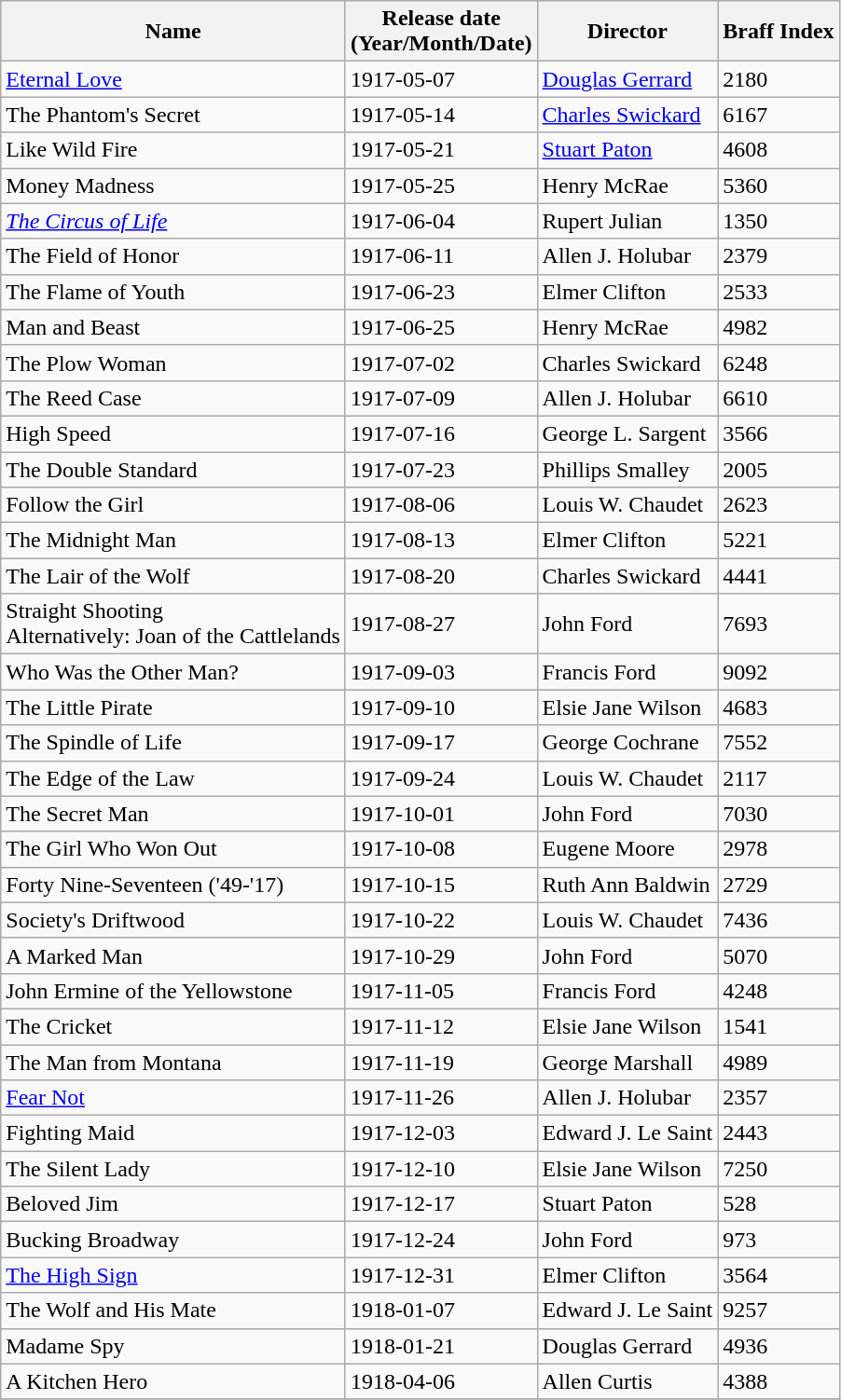<table class="wikitable sortable">
<tr>
<th>Name</th>
<th>Release date <br> (Year/Month/Date)</th>
<th>Director</th>
<th>Braff Index</th>
</tr>
<tr>
<td><a href='#'>Eternal Love</a></td>
<td>1917-05-07</td>
<td><a href='#'>Douglas Gerrard</a></td>
<td>2180</td>
</tr>
<tr>
<td>The Phantom's Secret</td>
<td>1917-05-14</td>
<td><a href='#'>Charles Swickard</a></td>
<td>6167</td>
</tr>
<tr>
<td>Like Wild Fire</td>
<td>1917-05-21</td>
<td><a href='#'>Stuart Paton</a></td>
<td>4608</td>
</tr>
<tr>
<td>Money Madness</td>
<td>1917-05-25</td>
<td>Henry McRae</td>
<td>5360</td>
</tr>
<tr>
<td><em><a href='#'>The Circus of Life</a></em></td>
<td>1917-06-04</td>
<td>Rupert Julian</td>
<td>1350</td>
</tr>
<tr>
<td>The Field of Honor</td>
<td>1917-06-11</td>
<td>Allen J. Holubar</td>
<td>2379</td>
</tr>
<tr>
<td>The Flame of Youth</td>
<td>1917-06-23</td>
<td>Elmer Clifton</td>
<td>2533</td>
</tr>
<tr>
<td>Man and Beast</td>
<td>1917-06-25</td>
<td>Henry McRae</td>
<td>4982</td>
</tr>
<tr>
<td>The Plow Woman</td>
<td>1917-07-02</td>
<td>Charles Swickard</td>
<td>6248</td>
</tr>
<tr>
<td>The Reed Case</td>
<td>1917-07-09</td>
<td>Allen J. Holubar</td>
<td>6610</td>
</tr>
<tr>
<td>High Speed</td>
<td>1917-07-16</td>
<td>George L. Sargent</td>
<td>3566</td>
</tr>
<tr>
<td>The Double Standard</td>
<td>1917-07-23</td>
<td>Phillips Smalley</td>
<td>2005</td>
</tr>
<tr>
<td>Follow the Girl</td>
<td>1917-08-06</td>
<td>Louis W. Chaudet</td>
<td>2623</td>
</tr>
<tr>
<td>The Midnight Man</td>
<td>1917-08-13</td>
<td>Elmer Clifton</td>
<td>5221</td>
</tr>
<tr>
<td>The Lair of the Wolf</td>
<td>1917-08-20</td>
<td>Charles Swickard</td>
<td>4441</td>
</tr>
<tr>
<td>Straight Shooting <br> Alternatively: Joan of the Cattlelands</td>
<td>1917-08-27</td>
<td>John Ford</td>
<td>7693</td>
</tr>
<tr>
<td>Who Was the Other Man?</td>
<td>1917-09-03</td>
<td>Francis Ford</td>
<td>9092</td>
</tr>
<tr>
<td>The Little Pirate</td>
<td>1917-09-10</td>
<td>Elsie Jane Wilson</td>
<td>4683</td>
</tr>
<tr>
<td>The Spindle of Life</td>
<td>1917-09-17</td>
<td>George Cochrane</td>
<td>7552</td>
</tr>
<tr>
<td>The Edge of the Law</td>
<td>1917-09-24</td>
<td>Louis W. Chaudet</td>
<td>2117</td>
</tr>
<tr>
<td>The Secret Man</td>
<td>1917-10-01</td>
<td>John Ford</td>
<td>7030</td>
</tr>
<tr>
<td>The Girl Who Won Out</td>
<td>1917-10-08</td>
<td>Eugene Moore</td>
<td>2978</td>
</tr>
<tr>
<td>Forty Nine-Seventeen ('49-'17)</td>
<td>1917-10-15</td>
<td>Ruth Ann Baldwin</td>
<td>2729</td>
</tr>
<tr>
<td>Society's Driftwood</td>
<td>1917-10-22</td>
<td>Louis W. Chaudet</td>
<td>7436</td>
</tr>
<tr>
<td>A Marked Man</td>
<td>1917-10-29</td>
<td>John Ford</td>
<td>5070</td>
</tr>
<tr>
<td>John Ermine of the Yellowstone</td>
<td>1917-11-05</td>
<td>Francis Ford</td>
<td>4248</td>
</tr>
<tr>
<td>The Cricket</td>
<td>1917-11-12</td>
<td>Elsie Jane Wilson</td>
<td>1541</td>
</tr>
<tr>
<td>The Man from Montana</td>
<td>1917-11-19</td>
<td>George Marshall</td>
<td>4989</td>
</tr>
<tr>
<td><a href='#'>Fear Not</a></td>
<td>1917-11-26</td>
<td>Allen J. Holubar</td>
<td>2357</td>
</tr>
<tr>
<td>Fighting Maid</td>
<td>1917-12-03</td>
<td>Edward J. Le Saint</td>
<td>2443</td>
</tr>
<tr>
<td>The Silent Lady</td>
<td>1917-12-10</td>
<td>Elsie Jane Wilson</td>
<td>7250</td>
</tr>
<tr>
<td>Beloved Jim</td>
<td>1917-12-17</td>
<td>Stuart Paton</td>
<td>528</td>
</tr>
<tr>
<td>Bucking Broadway</td>
<td>1917-12-24</td>
<td>John Ford</td>
<td>973</td>
</tr>
<tr>
<td><a href='#'>The High Sign</a></td>
<td>1917-12-31</td>
<td>Elmer Clifton</td>
<td>3564</td>
</tr>
<tr>
<td>The Wolf and His Mate</td>
<td>1918-01-07</td>
<td>Edward J. Le Saint</td>
<td>9257</td>
</tr>
<tr>
<td>Madame Spy</td>
<td>1918-01-21</td>
<td>Douglas Gerrard</td>
<td>4936</td>
</tr>
<tr>
<td>A Kitchen Hero</td>
<td>1918-04-06</td>
<td>Allen Curtis</td>
<td>4388</td>
</tr>
<tr>
</tr>
</table>
